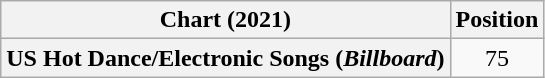<table class="wikitable plainrowheaders" style="text-align:center">
<tr>
<th scope="col">Chart (2021)</th>
<th scope="col">Position</th>
</tr>
<tr>
<th scope="row">US Hot Dance/Electronic Songs (<em>Billboard</em>)</th>
<td>75</td>
</tr>
</table>
